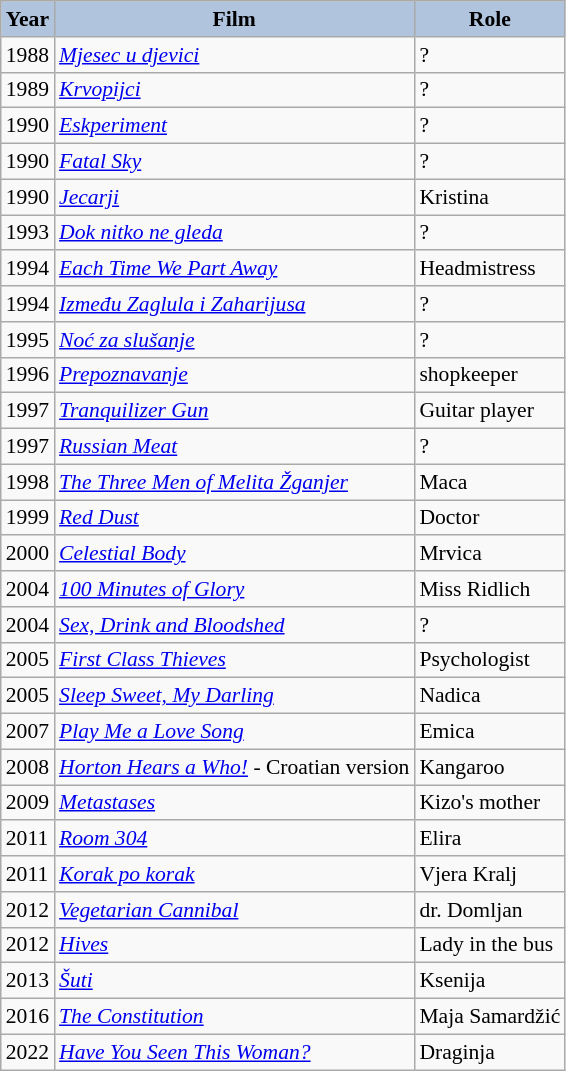<table class="wikitable" style="font-size:90%;">
<tr>
<th style="background:#B0C4DE;">Year</th>
<th style="background:#B0C4DE;">Film</th>
<th style="background:#B0C4DE;">Role</th>
</tr>
<tr>
<td>1988</td>
<td><em><a href='#'>Mjesec u djevici</a></em></td>
<td>?</td>
</tr>
<tr>
<td>1989</td>
<td><em><a href='#'>Krvopijci</a></em></td>
<td>?</td>
</tr>
<tr>
<td>1990</td>
<td><em><a href='#'>Eskperiment</a></em></td>
<td>?</td>
</tr>
<tr>
<td>1990</td>
<td><em><a href='#'>Fatal Sky</a></em></td>
<td>?</td>
</tr>
<tr>
<td>1990</td>
<td><em><a href='#'>Jecarji</a></em></td>
<td>Kristina</td>
</tr>
<tr>
<td>1993</td>
<td><em><a href='#'>Dok nitko ne gleda</a></em></td>
<td>?</td>
</tr>
<tr>
<td>1994</td>
<td><em><a href='#'>Each Time We Part Away</a></em></td>
<td>Headmistress</td>
</tr>
<tr>
<td>1994</td>
<td><em><a href='#'>Između Zaglula i Zaharijusa</a></em></td>
<td>?</td>
</tr>
<tr>
<td>1995</td>
<td><em><a href='#'>Noć za slušanje</a></em></td>
<td>?</td>
</tr>
<tr>
<td>1996</td>
<td><em><a href='#'>Prepoznavanje</a></em></td>
<td>shopkeeper</td>
</tr>
<tr>
<td>1997</td>
<td><em><a href='#'>Tranquilizer Gun</a></em></td>
<td>Guitar player</td>
</tr>
<tr>
<td>1997</td>
<td><em><a href='#'>Russian Meat</a></em></td>
<td>?</td>
</tr>
<tr>
<td>1998</td>
<td><em><a href='#'>The Three Men of Melita Žganjer</a></em></td>
<td>Maca</td>
</tr>
<tr>
<td>1999</td>
<td><em><a href='#'>Red Dust</a></em></td>
<td>Doctor</td>
</tr>
<tr>
<td>2000</td>
<td><em><a href='#'>Celestial Body</a></em></td>
<td>Mrvica</td>
</tr>
<tr>
<td>2004</td>
<td><em><a href='#'>100 Minutes of Glory</a></em></td>
<td>Miss Ridlich</td>
</tr>
<tr>
<td>2004</td>
<td><em><a href='#'>Sex, Drink and Bloodshed</a></em></td>
<td>?</td>
</tr>
<tr>
<td>2005</td>
<td><em><a href='#'>First Class Thieves</a></em></td>
<td>Psychologist</td>
</tr>
<tr>
<td>2005</td>
<td><em><a href='#'>Sleep Sweet, My Darling</a></em></td>
<td>Nadica</td>
</tr>
<tr>
<td>2007</td>
<td><em><a href='#'>Play Me a Love Song</a></em></td>
<td>Emica</td>
</tr>
<tr>
<td>2008</td>
<td><em><a href='#'>Horton Hears a Who!</a></em> - Croatian version</td>
<td>Kangaroo</td>
</tr>
<tr>
<td>2009</td>
<td><em><a href='#'>Metastases</a></em></td>
<td>Kizo's mother</td>
</tr>
<tr>
<td>2011</td>
<td><em><a href='#'>Room 304</a></em></td>
<td>Elira</td>
</tr>
<tr>
<td>2011</td>
<td><em><a href='#'>Korak po korak</a></em></td>
<td>Vjera Kralj</td>
</tr>
<tr>
<td>2012</td>
<td><em><a href='#'>Vegetarian Cannibal</a></em></td>
<td>dr. Domljan</td>
</tr>
<tr>
<td>2012</td>
<td><em><a href='#'>Hives</a></em></td>
<td>Lady in the bus</td>
</tr>
<tr>
<td>2013</td>
<td><em><a href='#'>Šuti</a></em></td>
<td>Ksenija</td>
</tr>
<tr>
<td>2016</td>
<td><em><a href='#'>The Constitution</a></em></td>
<td>Maja Samardžić</td>
</tr>
<tr>
<td>2022</td>
<td><em><a href='#'>Have You Seen This Woman?</a></em></td>
<td>Draginja</td>
</tr>
</table>
